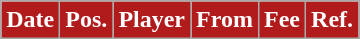<table class="wikitable plainrowheaders sortable">
<tr>
<th style="background:#B11B1B;color:#fff;">Date</th>
<th style="background:#B11B1B;color:#fff;">Pos.</th>
<th style="background:#B11B1B;color:#fff;">Player</th>
<th style="background:#B11B1B;color:#fff;">From</th>
<th style="background:#B11B1B;color:#fff;">Fee</th>
<th style="background:#B11B1B;color:#fff;">Ref.</th>
</tr>
</table>
